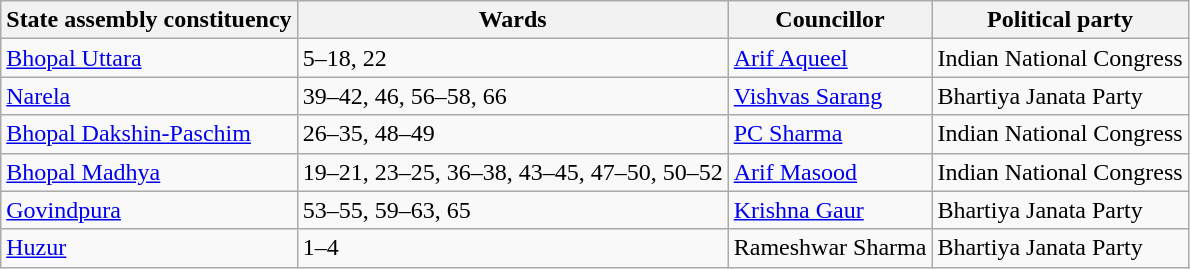<table class="wikitable">
<tr>
<th>State assembly constituency</th>
<th>Wards</th>
<th>Councillor</th>
<th>Political party</th>
</tr>
<tr>
<td><a href='#'>Bhopal Uttara</a></td>
<td>5–18, 22</td>
<td><a href='#'>Arif Aqueel</a></td>
<td>Indian National Congress</td>
</tr>
<tr>
<td><a href='#'>Narela</a></td>
<td>39–42, 46, 56–58, 66</td>
<td><a href='#'>Vishvas Sarang</a></td>
<td>Bhartiya Janata Party</td>
</tr>
<tr>
<td><a href='#'>Bhopal Dakshin-Paschim</a></td>
<td>26–35, 48–49</td>
<td><a href='#'>PC Sharma</a></td>
<td>Indian National Congress</td>
</tr>
<tr>
<td><a href='#'>Bhopal Madhya</a></td>
<td>19–21, 23–25, 36–38, 43–45, 47–50, 50–52</td>
<td><a href='#'>Arif Masood</a></td>
<td>Indian National Congress</td>
</tr>
<tr>
<td><a href='#'>Govindpura</a></td>
<td>53–55, 59–63, 65</td>
<td><a href='#'>Krishna Gaur</a></td>
<td>Bhartiya Janata Party</td>
</tr>
<tr>
<td><a href='#'>Huzur</a></td>
<td>1–4</td>
<td>Rameshwar Sharma</td>
<td>Bhartiya Janata Party</td>
</tr>
</table>
